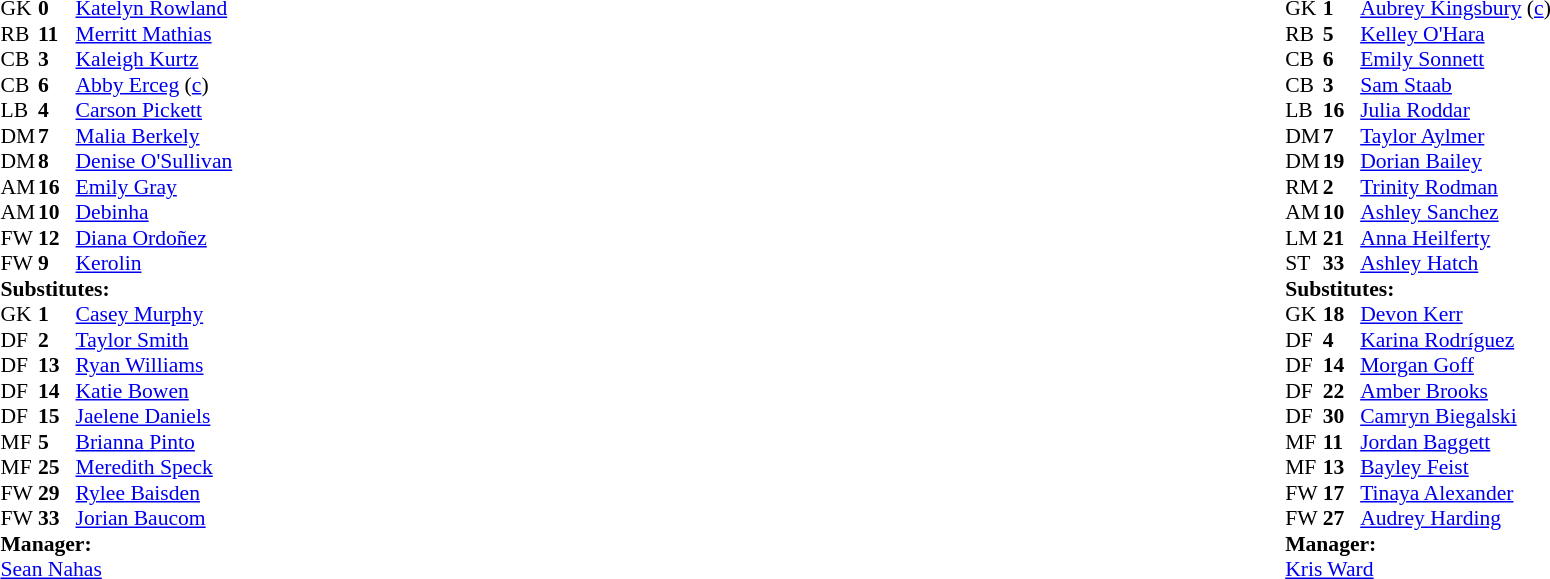<table width="100%">
<tr>
<td valign="top" width="40%"><br><table style="font-size:90%" cellspacing="0" cellpadding="0">
<tr>
<th width=25></th>
<th width=25></th>
</tr>
<tr>
<td>GK</td>
<td><strong>0</strong></td>
<td> <a href='#'>Katelyn Rowland</a></td>
</tr>
<tr>
<td>RB</td>
<td><strong>11</strong></td>
<td> <a href='#'>Merritt Mathias</a></td>
<td></td>
</tr>
<tr>
<td>CB</td>
<td><strong>3</strong></td>
<td> <a href='#'>Kaleigh Kurtz</a></td>
</tr>
<tr>
<td>CB</td>
<td><strong>6</strong></td>
<td> <a href='#'>Abby Erceg</a> (<a href='#'>c</a>)</td>
</tr>
<tr>
<td>LB</td>
<td><strong>4</strong></td>
<td> <a href='#'>Carson Pickett</a></td>
</tr>
<tr>
<td>DM</td>
<td><strong>7</strong></td>
<td> <a href='#'>Malia Berkely</a></td>
</tr>
<tr>
<td>DM</td>
<td><strong>8</strong></td>
<td> <a href='#'>Denise O'Sullivan</a></td>
</tr>
<tr>
<td>AM</td>
<td><strong>16</strong></td>
<td> <a href='#'>Emily Gray</a></td>
<td></td>
<td></td>
</tr>
<tr>
<td>AM</td>
<td><strong>10</strong></td>
<td> <a href='#'>Debinha</a></td>
<td></td>
<td></td>
</tr>
<tr>
<td>FW</td>
<td><strong>12</strong></td>
<td> <a href='#'>Diana Ordoñez</a></td>
<td></td>
<td></td>
</tr>
<tr>
<td>FW</td>
<td><strong>9</strong></td>
<td> <a href='#'>Kerolin</a></td>
<td></td>
<td></td>
</tr>
<tr>
<td colspan=3><strong>Substitutes:</strong></td>
</tr>
<tr>
<td>GK</td>
<td><strong>1</strong></td>
<td> <a href='#'>Casey Murphy</a></td>
</tr>
<tr>
<td>DF</td>
<td><strong>2</strong></td>
<td> <a href='#'>Taylor Smith</a></td>
<td></td>
<td></td>
</tr>
<tr>
<td>DF</td>
<td><strong>13</strong></td>
<td> <a href='#'>Ryan Williams</a></td>
</tr>
<tr>
<td>DF</td>
<td><strong>14</strong></td>
<td> <a href='#'>Katie Bowen</a></td>
</tr>
<tr>
<td>DF</td>
<td><strong>15</strong></td>
<td> <a href='#'>Jaelene Daniels</a></td>
<td></td>
<td></td>
</tr>
<tr>
<td>MF</td>
<td><strong>5</strong></td>
<td> <a href='#'>Brianna Pinto</a></td>
</tr>
<tr>
<td>MF</td>
<td><strong>25</strong></td>
<td> <a href='#'>Meredith Speck</a></td>
<td></td>
<td></td>
</tr>
<tr>
<td>FW</td>
<td><strong>29</strong></td>
<td> <a href='#'>Rylee Baisden</a></td>
</tr>
<tr>
<td>FW</td>
<td><strong>33</strong></td>
<td> <a href='#'>Jorian Baucom</a></td>
</tr>
<tr>
<td colspan=3><strong>Manager:</strong></td>
</tr>
<tr>
<td colspan=3> <a href='#'>Sean Nahas</a></td>
</tr>
</table>
</td>
<td valign="top"></td>
<td valign="top" width="50%"><br><table style="font-size:90%; margin:auto" cellspacing="0" cellpadding="0">
<tr>
<th width=25></th>
<th width=25></th>
</tr>
<tr>
<td>GK</td>
<td><strong>1</strong></td>
<td> <a href='#'>Aubrey Kingsbury</a> (<a href='#'>c</a>)</td>
</tr>
<tr>
<td>RB</td>
<td><strong>5</strong></td>
<td> <a href='#'>Kelley O'Hara</a></td>
<td></td>
<td></td>
</tr>
<tr>
<td>CB</td>
<td><strong>6</strong></td>
<td> <a href='#'>Emily Sonnett</a></td>
</tr>
<tr>
<td>CB</td>
<td><strong>3</strong></td>
<td> <a href='#'>Sam Staab</a></td>
</tr>
<tr>
<td>LB</td>
<td><strong>16</strong></td>
<td> <a href='#'>Julia Roddar</a></td>
<td></td>
<td></td>
</tr>
<tr>
<td>DM</td>
<td><strong>7</strong></td>
<td> <a href='#'>Taylor Aylmer</a></td>
<td></td>
<td></td>
</tr>
<tr>
<td>DM</td>
<td><strong>19</strong></td>
<td> <a href='#'>Dorian Bailey</a></td>
</tr>
<tr>
<td>RM</td>
<td><strong>2</strong></td>
<td> <a href='#'>Trinity Rodman</a></td>
</tr>
<tr>
<td>AM</td>
<td><strong>10</strong></td>
<td> <a href='#'>Ashley Sanchez</a></td>
</tr>
<tr>
<td>LM</td>
<td><strong>21</strong></td>
<td> <a href='#'>Anna Heilferty</a></td>
<td></td>
<td></td>
</tr>
<tr>
<td>ST</td>
<td><strong>33</strong></td>
<td> <a href='#'>Ashley Hatch</a></td>
</tr>
<tr>
<td colspan=3><strong>Substitutes:</strong></td>
</tr>
<tr>
<td>GK</td>
<td><strong>18</strong></td>
<td> <a href='#'>Devon Kerr</a></td>
</tr>
<tr>
<td>DF</td>
<td><strong>4</strong></td>
<td> <a href='#'>Karina Rodríguez</a></td>
</tr>
<tr>
<td>DF</td>
<td><strong>14</strong></td>
<td> <a href='#'>Morgan Goff</a></td>
<td></td>
<td></td>
</tr>
<tr>
<td>DF</td>
<td><strong>22</strong></td>
<td> <a href='#'>Amber Brooks</a></td>
</tr>
<tr>
<td>DF</td>
<td><strong>30</strong></td>
<td> <a href='#'>Camryn Biegalski</a></td>
<td></td>
<td></td>
</tr>
<tr>
<td>MF</td>
<td><strong>11</strong></td>
<td> <a href='#'>Jordan Baggett</a></td>
<td></td>
<td></td>
<td></td>
<td></td>
</tr>
<tr>
<td>MF</td>
<td><strong>13</strong></td>
<td> <a href='#'>Bayley Feist</a></td>
<td></td>
<td></td>
</tr>
<tr>
<td>FW</td>
<td><strong>17</strong></td>
<td> <a href='#'>Tinaya Alexander</a></td>
</tr>
<tr>
<td>FW</td>
<td><strong>27</strong></td>
<td> <a href='#'>Audrey Harding</a></td>
<td></td>
<td></td>
</tr>
<tr>
<td colspan=3><strong>Manager:</strong></td>
</tr>
<tr>
<td colspan=3> <a href='#'>Kris Ward</a></td>
</tr>
</table>
</td>
</tr>
</table>
